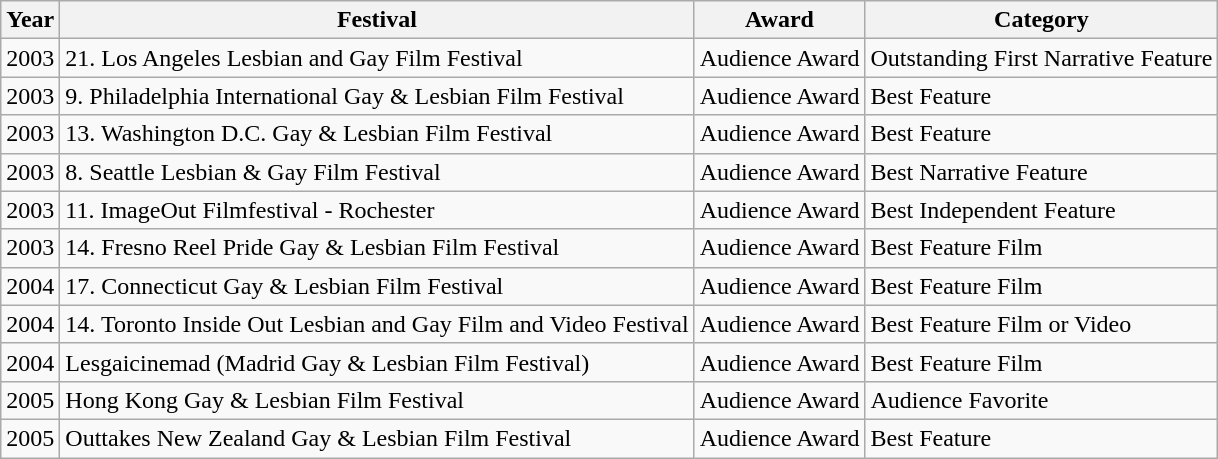<table class="wikitable">
<tr>
<th>Year</th>
<th>Festival</th>
<th>Award</th>
<th>Category</th>
</tr>
<tr>
<td>2003</td>
<td>21. Los Angeles Lesbian and Gay Film Festival</td>
<td>Audience Award</td>
<td>Outstanding First Narrative Feature</td>
</tr>
<tr>
<td>2003</td>
<td>9. Philadelphia International Gay & Lesbian Film Festival</td>
<td>Audience Award</td>
<td>Best Feature</td>
</tr>
<tr>
<td>2003</td>
<td>13. Washington D.C. Gay & Lesbian Film Festival</td>
<td>Audience Award</td>
<td>Best Feature</td>
</tr>
<tr>
<td>2003</td>
<td>8. Seattle Lesbian & Gay Film Festival</td>
<td>Audience Award</td>
<td>Best Narrative Feature</td>
</tr>
<tr>
<td>2003</td>
<td>11. ImageOut Filmfestival - Rochester</td>
<td>Audience Award</td>
<td>Best Independent Feature</td>
</tr>
<tr>
<td>2003</td>
<td>14. Fresno Reel Pride Gay & Lesbian Film Festival</td>
<td>Audience Award</td>
<td>Best Feature Film</td>
</tr>
<tr>
<td>2004</td>
<td>17. Connecticut Gay & Lesbian Film Festival</td>
<td>Audience Award</td>
<td>Best Feature Film</td>
</tr>
<tr>
<td>2004</td>
<td>14. Toronto Inside Out Lesbian and Gay Film and Video Festival</td>
<td>Audience Award</td>
<td>Best Feature Film or Video</td>
</tr>
<tr>
<td>2004</td>
<td>Lesgaicinemad (Madrid Gay & Lesbian Film Festival)</td>
<td>Audience Award</td>
<td>Best Feature Film</td>
</tr>
<tr>
<td>2005</td>
<td>Hong Kong Gay & Lesbian Film Festival</td>
<td>Audience Award</td>
<td>Audience Favorite</td>
</tr>
<tr>
<td>2005</td>
<td>Outtakes New Zealand Gay & Lesbian Film Festival</td>
<td>Audience Award</td>
<td>Best Feature</td>
</tr>
</table>
